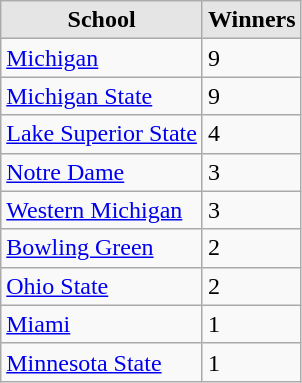<table class="wikitable">
<tr>
<th style="background:#e5e5e5;">School</th>
<th style="background:#e5e5e5;">Winners</th>
</tr>
<tr>
<td><a href='#'>Michigan</a></td>
<td>9</td>
</tr>
<tr>
<td><a href='#'>Michigan State</a></td>
<td>9</td>
</tr>
<tr>
<td><a href='#'>Lake Superior State</a></td>
<td>4</td>
</tr>
<tr>
<td><a href='#'>Notre Dame</a></td>
<td>3</td>
</tr>
<tr>
<td><a href='#'>Western Michigan</a></td>
<td>3</td>
</tr>
<tr>
<td><a href='#'>Bowling Green</a></td>
<td>2</td>
</tr>
<tr>
<td><a href='#'>Ohio State</a></td>
<td>2</td>
</tr>
<tr>
<td><a href='#'>Miami</a></td>
<td>1</td>
</tr>
<tr>
<td><a href='#'>Minnesota State</a></td>
<td>1</td>
</tr>
</table>
